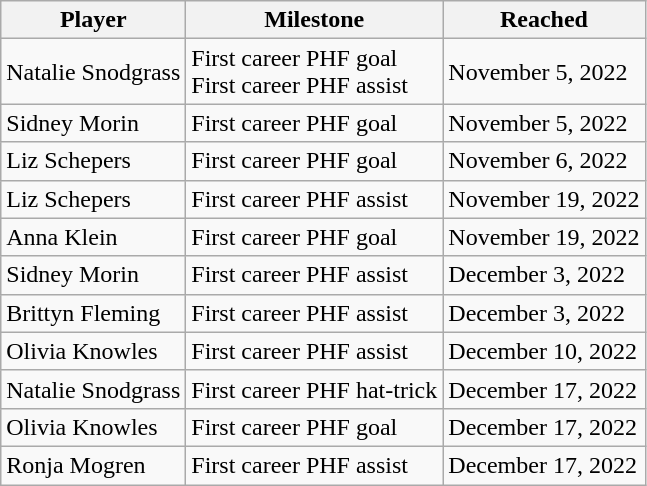<table class="wikitable">
<tr>
<th>Player</th>
<th>Milestone</th>
<th>Reached</th>
</tr>
<tr>
<td>Natalie Snodgrass</td>
<td>First career PHF goal<br>First career PHF assist</td>
<td>November 5, 2022</td>
</tr>
<tr>
<td>Sidney Morin</td>
<td>First career PHF goal</td>
<td>November 5, 2022</td>
</tr>
<tr>
<td>Liz Schepers</td>
<td>First career PHF goal</td>
<td>November 6, 2022</td>
</tr>
<tr>
<td>Liz Schepers</td>
<td>First career PHF assist</td>
<td>November 19, 2022</td>
</tr>
<tr>
<td>Anna Klein</td>
<td>First career PHF goal</td>
<td>November 19, 2022</td>
</tr>
<tr>
<td>Sidney Morin</td>
<td>First career PHF assist</td>
<td>December 3, 2022</td>
</tr>
<tr>
<td>Brittyn Fleming</td>
<td>First career PHF assist</td>
<td>December 3, 2022</td>
</tr>
<tr>
<td>Olivia Knowles</td>
<td>First career PHF assist</td>
<td>December 10, 2022</td>
</tr>
<tr>
<td>Natalie Snodgrass</td>
<td>First career PHF hat-trick</td>
<td>December 17, 2022</td>
</tr>
<tr>
<td>Olivia Knowles</td>
<td>First career PHF goal</td>
<td>December 17, 2022</td>
</tr>
<tr>
<td>Ronja Mogren</td>
<td>First career PHF assist</td>
<td>December 17, 2022</td>
</tr>
</table>
